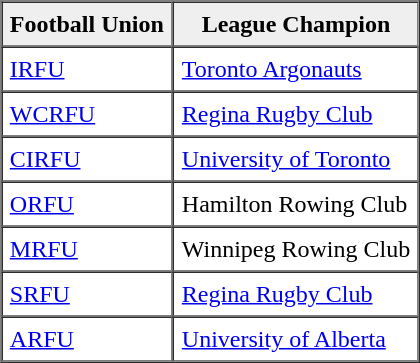<table border="1" cellpadding="5" cellspacing="0" align="center">
<tr>
<th scope="col" style="background:#efefef;">Football Union</th>
<th scope="col" style="background:#efefef;">League Champion</th>
</tr>
<tr>
<td><a href='#'>IRFU</a></td>
<td><a href='#'>Toronto Argonauts</a></td>
</tr>
<tr>
<td><a href='#'>WCRFU</a></td>
<td><a href='#'>Regina Rugby Club</a></td>
</tr>
<tr>
<td><a href='#'>CIRFU</a></td>
<td><a href='#'>University of Toronto</a></td>
</tr>
<tr>
<td><a href='#'>ORFU</a></td>
<td>Hamilton Rowing Club</td>
</tr>
<tr>
<td><a href='#'>MRFU</a></td>
<td>Winnipeg Rowing Club</td>
</tr>
<tr>
<td><a href='#'>SRFU</a></td>
<td><a href='#'>Regina Rugby Club</a></td>
</tr>
<tr>
<td><a href='#'>ARFU</a></td>
<td><a href='#'>University of Alberta</a></td>
</tr>
<tr>
</tr>
</table>
